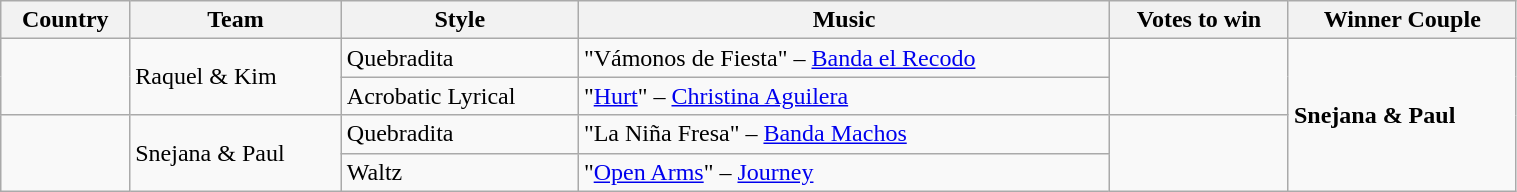<table class="wikitable" style="width:80%">
<tr>
<th>Country</th>
<th>Team</th>
<th>Style</th>
<th>Music</th>
<th>Votes to win</th>
<th>Winner Couple</th>
</tr>
<tr>
<td rowspan=2></td>
<td rowspan=2>Raquel & Kim</td>
<td>Quebradita</td>
<td>"Vámonos de Fiesta" – <a href='#'>Banda el Recodo</a></td>
<td rowspan=2></td>
<td rowspan=4><strong>Snejana & Paul</strong></td>
</tr>
<tr>
<td>Acrobatic Lyrical</td>
<td>"<a href='#'>Hurt</a>" – <a href='#'>Christina Aguilera</a></td>
</tr>
<tr>
<td rowspan=2></td>
<td rowspan=2>Snejana & Paul</td>
<td>Quebradita</td>
<td>"La Niña Fresa" – <a href='#'>Banda Machos</a></td>
<td rowspan=2>      </td>
</tr>
<tr>
<td>Waltz</td>
<td>"<a href='#'>Open Arms</a>" – <a href='#'>Journey</a></td>
</tr>
</table>
